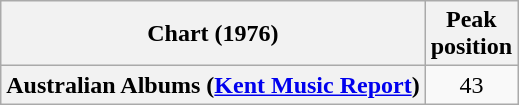<table class="wikitable sortable plainrowheaders" style="text-align:center">
<tr>
<th scope="col">Chart (1976)</th>
<th scope="col">Peak <br>position</th>
</tr>
<tr>
<th scope="row">Australian Albums (<a href='#'>Kent Music Report</a>)</th>
<td>43</td>
</tr>
</table>
